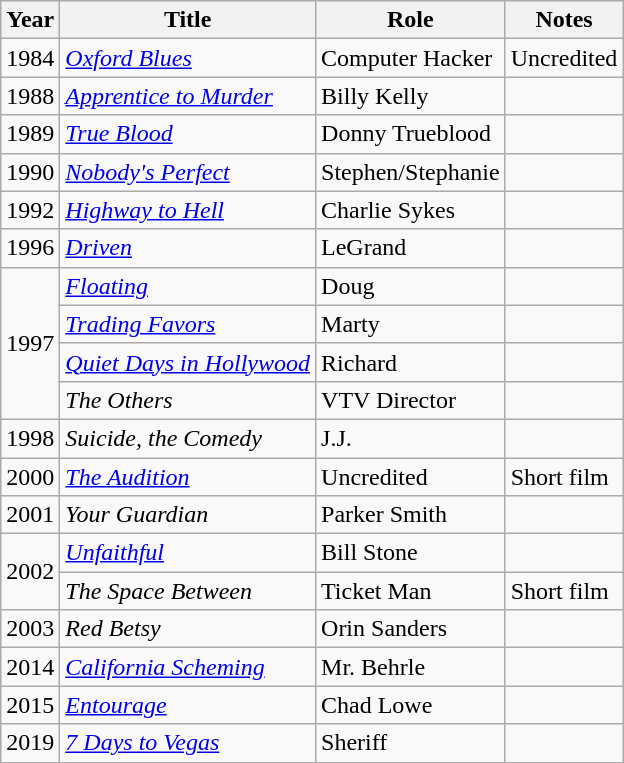<table class="wikitable">
<tr>
<th>Year</th>
<th>Title</th>
<th>Role</th>
<th>Notes</th>
</tr>
<tr>
<td>1984</td>
<td><em><a href='#'>Oxford Blues</a></em></td>
<td>Computer Hacker</td>
<td>Uncredited</td>
</tr>
<tr>
<td>1988</td>
<td><em><a href='#'>Apprentice to Murder</a></em></td>
<td>Billy Kelly</td>
<td></td>
</tr>
<tr>
<td>1989</td>
<td><em><a href='#'>True Blood</a></em></td>
<td>Donny Trueblood</td>
<td></td>
</tr>
<tr>
<td>1990</td>
<td><em><a href='#'>Nobody's Perfect</a></em></td>
<td>Stephen/Stephanie</td>
<td></td>
</tr>
<tr>
<td>1992</td>
<td><em><a href='#'>Highway to Hell</a></em></td>
<td>Charlie Sykes</td>
<td></td>
</tr>
<tr>
<td>1996</td>
<td><em><a href='#'>Driven</a></em></td>
<td>LeGrand</td>
<td></td>
</tr>
<tr>
<td rowspan="4">1997</td>
<td><em><a href='#'>Floating</a></em></td>
<td>Doug</td>
<td></td>
</tr>
<tr>
<td><em><a href='#'>Trading Favors</a></em></td>
<td>Marty</td>
<td></td>
</tr>
<tr>
<td><em><a href='#'>Quiet Days in Hollywood</a></em></td>
<td>Richard</td>
<td></td>
</tr>
<tr>
<td><em>The Others</em></td>
<td>VTV Director</td>
<td></td>
</tr>
<tr>
<td>1998</td>
<td><em>Suicide, the Comedy</em></td>
<td>J.J.</td>
<td></td>
</tr>
<tr>
<td>2000</td>
<td><em><a href='#'>The Audition</a></em></td>
<td>Uncredited</td>
<td>Short film</td>
</tr>
<tr>
<td>2001</td>
<td><em>Your Guardian</em></td>
<td>Parker Smith</td>
<td></td>
</tr>
<tr>
<td rowspan="2">2002</td>
<td><em><a href='#'>Unfaithful</a></em></td>
<td>Bill Stone</td>
<td></td>
</tr>
<tr>
<td><em>The Space Between</em></td>
<td>Ticket Man</td>
<td>Short film</td>
</tr>
<tr>
<td>2003</td>
<td><em>Red Betsy</em></td>
<td>Orin Sanders</td>
<td></td>
</tr>
<tr>
<td>2014</td>
<td><em><a href='#'>California Scheming</a></em></td>
<td>Mr. Behrle</td>
<td></td>
</tr>
<tr>
<td>2015</td>
<td><em><a href='#'>Entourage</a></em></td>
<td>Chad Lowe</td>
<td></td>
</tr>
<tr>
<td>2019</td>
<td><em><a href='#'>7 Days to Vegas</a></em></td>
<td>Sheriff</td>
<td></td>
</tr>
</table>
